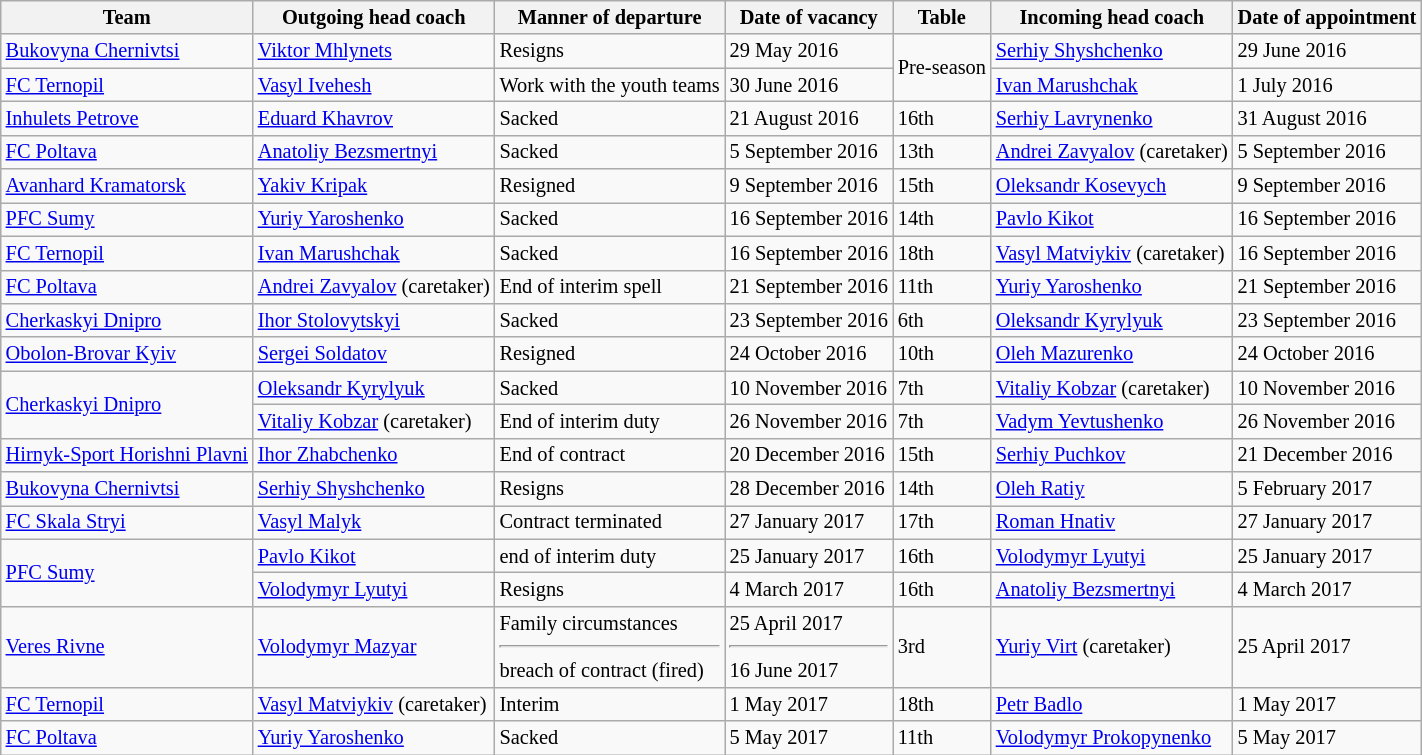<table class="wikitable sortable" style="font-size:85%">
<tr>
<th>Team</th>
<th>Outgoing head coach</th>
<th>Manner of departure</th>
<th>Date of vacancy</th>
<th>Table</th>
<th>Incoming head coach</th>
<th>Date of appointment</th>
</tr>
<tr>
<td><a href='#'>Bukovyna Chernivtsi</a></td>
<td> <a href='#'>Viktor Mhlynets</a></td>
<td>Resigns</td>
<td>29 May 2016</td>
<td rowspan=2>Pre-season</td>
<td> <a href='#'>Serhiy Shyshchenko</a></td>
<td>29 June 2016</td>
</tr>
<tr>
<td><a href='#'>FC Ternopil</a></td>
<td> <a href='#'>Vasyl Ivehesh</a></td>
<td>Work with the youth teams</td>
<td>30 June 2016</td>
<td> <a href='#'>Ivan Marushchak</a></td>
<td>1 July 2016</td>
</tr>
<tr>
<td><a href='#'>Inhulets Petrove</a></td>
<td> <a href='#'>Eduard Khavrov</a></td>
<td>Sacked</td>
<td>21 August 2016</td>
<td>16th</td>
<td> <a href='#'>Serhiy Lavrynenko</a></td>
<td>31 August 2016</td>
</tr>
<tr>
<td><a href='#'>FC Poltava</a></td>
<td> <a href='#'>Anatoliy Bezsmertnyi</a></td>
<td>Sacked</td>
<td>5 September 2016</td>
<td>13th</td>
<td> <a href='#'>Andrei Zavyalov</a> (caretaker)</td>
<td>5 September 2016</td>
</tr>
<tr>
<td><a href='#'>Avanhard Kramatorsk</a></td>
<td> <a href='#'>Yakiv Kripak</a></td>
<td>Resigned</td>
<td>9 September 2016</td>
<td>15th</td>
<td> <a href='#'>Oleksandr Kosevych</a></td>
<td>9 September 2016</td>
</tr>
<tr>
<td><a href='#'>PFC Sumy</a></td>
<td> <a href='#'>Yuriy Yaroshenko</a></td>
<td>Sacked</td>
<td>16 September 2016</td>
<td>14th</td>
<td> <a href='#'>Pavlo Kikot</a></td>
<td>16 September 2016</td>
</tr>
<tr>
<td><a href='#'>FC Ternopil</a></td>
<td> <a href='#'>Ivan Marushchak</a></td>
<td>Sacked</td>
<td>16 September 2016</td>
<td>18th</td>
<td> <a href='#'>Vasyl Matviykiv</a> (caretaker)</td>
<td>16 September 2016</td>
</tr>
<tr>
<td><a href='#'>FC Poltava</a></td>
<td> <a href='#'>Andrei Zavyalov</a> (caretaker)</td>
<td>End of interim spell</td>
<td>21 September 2016</td>
<td>11th</td>
<td> <a href='#'>Yuriy Yaroshenko</a></td>
<td>21 September 2016</td>
</tr>
<tr>
<td><a href='#'>Cherkaskyi Dnipro</a></td>
<td> <a href='#'>Ihor Stolovytskyi</a></td>
<td>Sacked</td>
<td>23 September 2016</td>
<td>6th</td>
<td> <a href='#'>Oleksandr Kyrylyuk</a></td>
<td>23 September 2016</td>
</tr>
<tr>
<td><a href='#'>Obolon-Brovar Kyiv</a></td>
<td> <a href='#'>Sergei Soldatov</a></td>
<td>Resigned</td>
<td>24 October 2016</td>
<td>10th</td>
<td> <a href='#'>Oleh Mazurenko</a></td>
<td>24 October 2016</td>
</tr>
<tr>
<td rowspan=2><a href='#'>Cherkaskyi Dnipro</a></td>
<td> <a href='#'>Oleksandr Kyrylyuk</a></td>
<td>Sacked</td>
<td>10 November 2016</td>
<td>7th</td>
<td> <a href='#'>Vitaliy Kobzar</a> (caretaker)</td>
<td>10 November 2016</td>
</tr>
<tr>
<td> <a href='#'>Vitaliy Kobzar</a> (caretaker)</td>
<td>End of interim duty</td>
<td>26 November 2016</td>
<td>7th</td>
<td> <a href='#'>Vadym Yevtushenko</a></td>
<td>26 November 2016</td>
</tr>
<tr>
<td><a href='#'>Hirnyk-Sport Horishni Plavni</a></td>
<td> <a href='#'>Ihor Zhabchenko</a></td>
<td>End of contract</td>
<td>20 December 2016</td>
<td>15th</td>
<td> <a href='#'>Serhiy Puchkov</a></td>
<td>21 December 2016</td>
</tr>
<tr>
<td><a href='#'>Bukovyna Chernivtsi</a></td>
<td> <a href='#'>Serhiy Shyshchenko</a></td>
<td>Resigns</td>
<td>28 December 2016</td>
<td>14th</td>
<td> <a href='#'>Oleh Ratiy</a></td>
<td>5 February 2017</td>
</tr>
<tr>
<td><a href='#'>FC Skala Stryi</a></td>
<td> <a href='#'>Vasyl Malyk</a></td>
<td>Contract terminated</td>
<td>27 January 2017</td>
<td>17th</td>
<td> <a href='#'>Roman Hnativ</a></td>
<td>27 January 2017</td>
</tr>
<tr>
<td rowspan=2><a href='#'>PFC Sumy</a></td>
<td> <a href='#'>Pavlo Kikot</a></td>
<td>end of interim duty</td>
<td>25 January 2017</td>
<td>16th</td>
<td> <a href='#'>Volodymyr Lyutyi</a></td>
<td>25 January 2017</td>
</tr>
<tr>
<td> <a href='#'>Volodymyr Lyutyi</a></td>
<td>Resigns</td>
<td>4 March 2017</td>
<td>16th</td>
<td> <a href='#'>Anatoliy Bezsmertnyi</a></td>
<td>4 March 2017</td>
</tr>
<tr>
<td><a href='#'>Veres Rivne</a></td>
<td> <a href='#'>Volodymyr Mazyar</a></td>
<td>Family circumstances<hr>breach of contract (fired)</td>
<td>25 April 2017<hr>16 June 2017</td>
<td>3rd</td>
<td> <a href='#'>Yuriy Virt</a> (caretaker)</td>
<td>25 April 2017</td>
</tr>
<tr>
<td><a href='#'>FC Ternopil</a></td>
<td> <a href='#'>Vasyl Matviykiv</a> (caretaker)</td>
<td>Interim</td>
<td>1 May 2017</td>
<td>18th</td>
<td> <a href='#'>Petr Badlo</a></td>
<td>1 May 2017</td>
</tr>
<tr>
<td><a href='#'>FC Poltava</a></td>
<td> <a href='#'>Yuriy Yaroshenko</a></td>
<td>Sacked</td>
<td>5 May 2017</td>
<td>11th</td>
<td> <a href='#'>Volodymyr Prokopynenko</a></td>
<td>5 May 2017</td>
</tr>
</table>
